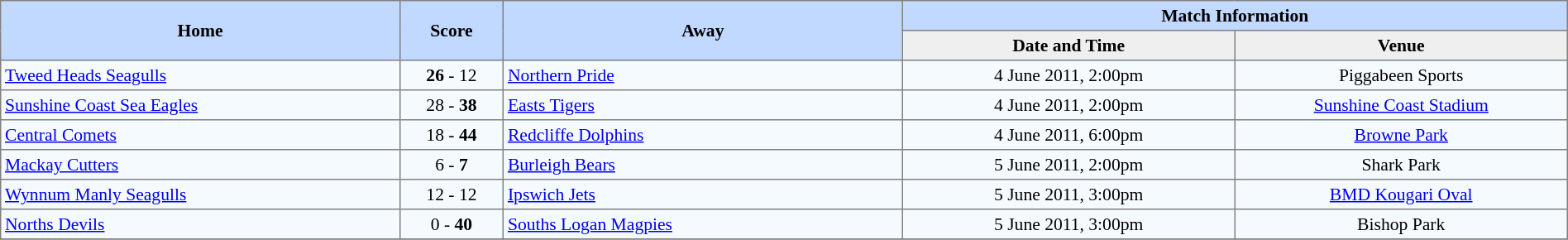<table border=1 style="border-collapse:collapse; font-size:90%; text-align:center;" cellpadding=3 cellspacing=0>
<tr bgcolor=#C1D8FF>
<th rowspan=2 width=12%>Home</th>
<th rowspan=2 width=3%>Score</th>
<th rowspan=2 width=12%>Away</th>
<th colspan=5>Match Information</th>
</tr>
<tr bgcolor=#EFEFEF>
<th width=10%>Date and Time</th>
<th width=10%>Venue</th>
</tr>
<tr bgcolor=#F5FAFF>
<td align=left> <a href='#'>Tweed Heads Seagulls</a></td>
<td><strong>26</strong> - 12</td>
<td align=left> <a href='#'>Northern Pride</a></td>
<td>4 June 2011, 2:00pm</td>
<td>Piggabeen Sports</td>
</tr>
<tr bgcolor=#F5FAFF>
<td align=left> <a href='#'>Sunshine Coast Sea Eagles</a></td>
<td>28 - <strong>38</strong></td>
<td align=left> <a href='#'>Easts Tigers</a></td>
<td>4 June 2011, 2:00pm</td>
<td><a href='#'>Sunshine Coast Stadium</a></td>
</tr>
<tr bgcolor=#F5FAFF>
<td align=left> <a href='#'>Central Comets</a></td>
<td>18 - <strong>44</strong></td>
<td align=left> <a href='#'>Redcliffe Dolphins</a></td>
<td>4 June 2011, 6:00pm</td>
<td><a href='#'>Browne Park</a></td>
</tr>
<tr bgcolor=#F5FAFF>
<td align=left> <a href='#'>Mackay Cutters</a></td>
<td>6 - <strong>7</strong></td>
<td align=left> <a href='#'>Burleigh Bears</a></td>
<td>5 June 2011, 2:00pm</td>
<td>Shark Park</td>
</tr>
<tr bgcolor=#F5FAFF>
<td align=left> <a href='#'>Wynnum Manly Seagulls</a></td>
<td>12 - 12</td>
<td align=left> <a href='#'>Ipswich Jets</a></td>
<td>5 June 2011, 3:00pm</td>
<td><a href='#'>BMD Kougari Oval</a></td>
</tr>
<tr bgcolor=#F5FAFF>
<td align=left> <a href='#'>Norths Devils</a></td>
<td>0 - <strong>40</strong></td>
<td align=left> <a href='#'>Souths Logan Magpies</a></td>
<td>5 June 2011, 3:00pm</td>
<td>Bishop Park</td>
</tr>
<tr>
</tr>
</table>
